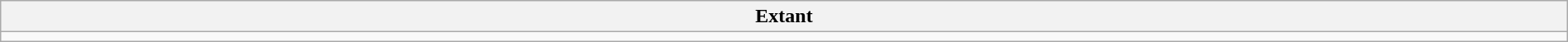<table class="wikitable" style="width:100%;">
<tr>
<th>Extant</th>
</tr>
<tr>
<td></td>
</tr>
</table>
